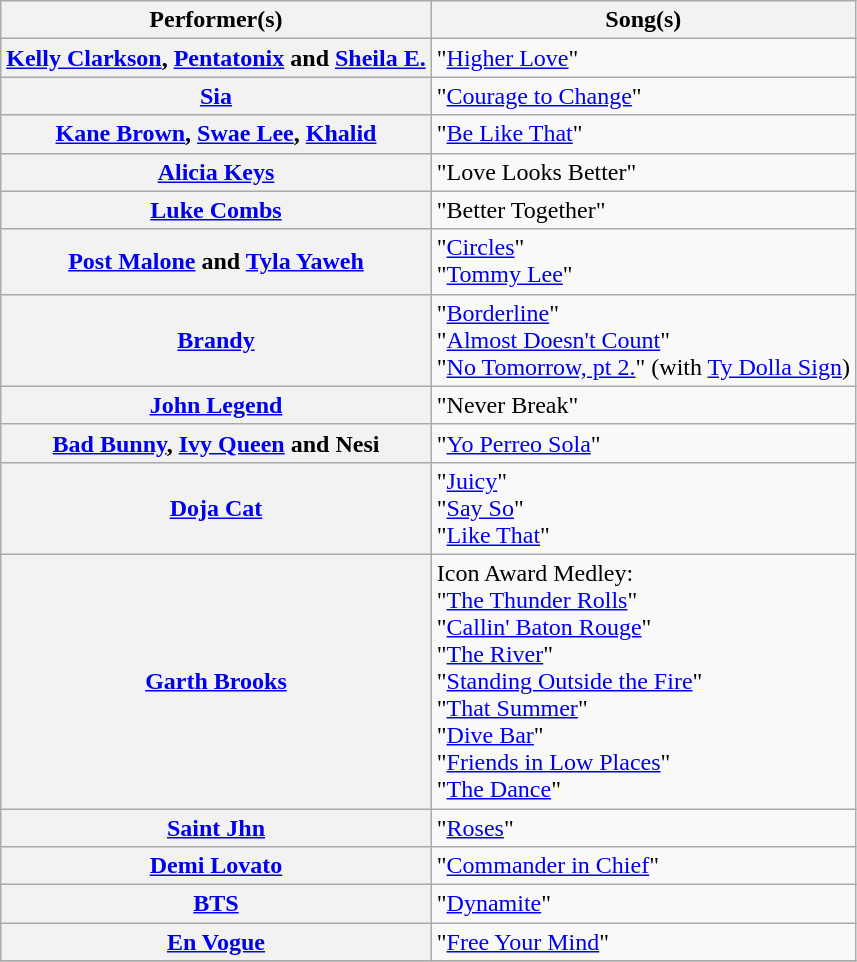<table class="wikitable plainrowheaders">
<tr>
<th scope="col">Performer(s)</th>
<th scope="col">Song(s)</th>
</tr>
<tr>
<th scope="row"><a href='#'>Kelly Clarkson</a>, <a href='#'>Pentatonix</a> and <a href='#'>Sheila E.</a></th>
<td>"<a href='#'>Higher Love</a>"</td>
</tr>
<tr>
<th scope="row"><a href='#'>Sia</a></th>
<td>"<a href='#'>Courage to Change</a>"</td>
</tr>
<tr>
<th scope="row"><a href='#'>Kane Brown</a>, <a href='#'>Swae Lee</a>, <a href='#'>Khalid</a></th>
<td>"<a href='#'>Be Like That</a>"</td>
</tr>
<tr>
<th scope="row"><a href='#'>Alicia Keys</a></th>
<td>"Love Looks Better"</td>
</tr>
<tr>
<th scope="row"><a href='#'>Luke Combs</a></th>
<td>"Better Together"</td>
</tr>
<tr>
<th scope="row"><a href='#'>Post Malone</a> and <a href='#'>Tyla Yaweh</a></th>
<td>"<a href='#'>Circles</a>" <br> "<a href='#'>Tommy Lee</a>"</td>
</tr>
<tr>
<th scope="row"><a href='#'>Brandy</a></th>
<td>"<a href='#'>Borderline</a>" <br> "<a href='#'>Almost Doesn't Count</a>" <br> "<a href='#'>No Tomorrow, pt 2.</a>" (with <a href='#'>Ty Dolla Sign</a>)</td>
</tr>
<tr>
<th scope="row"><a href='#'>John Legend</a></th>
<td>"Never Break"</td>
</tr>
<tr>
<th scope="row"><a href='#'>Bad Bunny</a>, <a href='#'>Ivy Queen</a> and Nesi</th>
<td>"<a href='#'>Yo Perreo Sola</a>"</td>
</tr>
<tr>
<th scope="row"><a href='#'>Doja Cat</a></th>
<td>"<a href='#'>Juicy</a>" <br> "<a href='#'>Say So</a>" <br> "<a href='#'>Like That</a>"</td>
</tr>
<tr>
<th scope="row"><a href='#'>Garth Brooks</a></th>
<td>Icon Award Medley: <br> "<a href='#'>The Thunder Rolls</a>" <br> "<a href='#'>Callin' Baton Rouge</a>" <br> "<a href='#'>The River</a>" <br> "<a href='#'>Standing Outside the Fire</a>" <br> "<a href='#'>That Summer</a>" <br> "<a href='#'>Dive Bar</a>" <br> "<a href='#'>Friends in Low Places</a>" <br> "<a href='#'>The Dance</a>"</td>
</tr>
<tr>
<th scope="row"><a href='#'>Saint Jhn</a></th>
<td>"<a href='#'>Roses</a>"</td>
</tr>
<tr>
<th scope="row"><a href='#'>Demi Lovato</a></th>
<td>"<a href='#'>Commander in Chief</a>"</td>
</tr>
<tr>
<th scope="row"><a href='#'>BTS</a></th>
<td>"<a href='#'>Dynamite</a>"</td>
</tr>
<tr>
<th scope="row"><a href='#'>En Vogue</a></th>
<td>"<a href='#'>Free Your Mind</a>"</td>
</tr>
<tr>
</tr>
</table>
